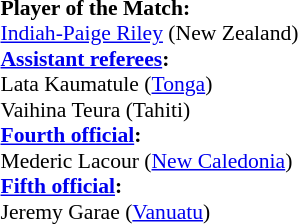<table style="width:100%; font-size:90%;">
<tr>
<td><br><strong>Player of the Match:</strong>
<br><a href='#'>Indiah-Paige Riley</a> (New Zealand)<br><strong><a href='#'>Assistant referees</a>:</strong>
<br>Lata Kaumatule (<a href='#'>Tonga</a>)
<br>Vaihina Teura (Tahiti)
<br><strong><a href='#'>Fourth official</a>:</strong>
<br>Mederic Lacour (<a href='#'>New Caledonia</a>)
<br><strong><a href='#'>Fifth official</a>:</strong>
<br>Jeremy Garae (<a href='#'>Vanuatu</a>)</td>
</tr>
</table>
